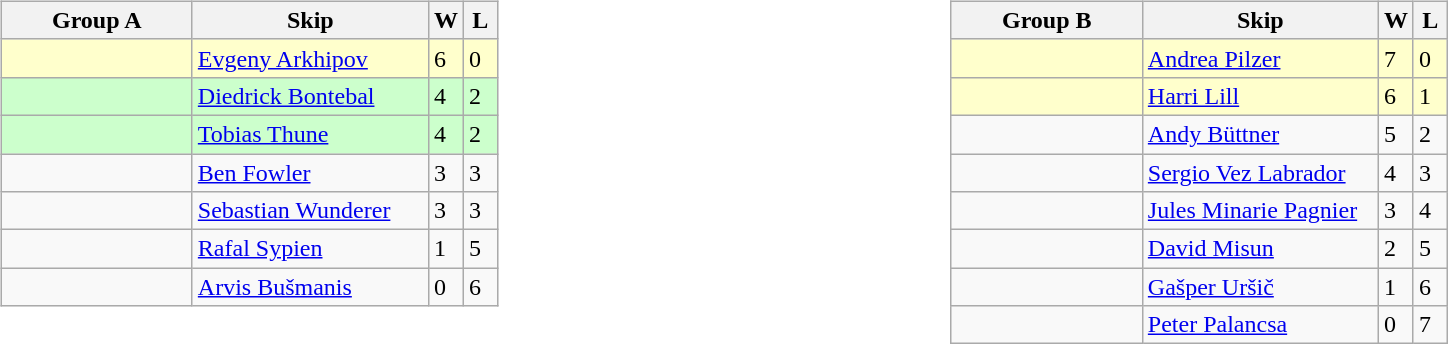<table>
<tr>
<td valign=top width=10%><br><table class="wikitable">
<tr>
<th width=120>Group A</th>
<th width=150>Skip</th>
<th width=15>W</th>
<th width=15>L</th>
</tr>
<tr bgcolor=#ffffcc>
<td></td>
<td><a href='#'>Evgeny Arkhipov</a></td>
<td>6</td>
<td>0</td>
</tr>
<tr bgcolor=#ccffcc>
<td></td>
<td><a href='#'>Diedrick Bontebal</a></td>
<td>4</td>
<td>2</td>
</tr>
<tr bgcolor=#ccffcc>
<td></td>
<td><a href='#'>Tobias Thune</a></td>
<td>4</td>
<td>2</td>
</tr>
<tr>
<td></td>
<td><a href='#'>Ben Fowler</a></td>
<td>3</td>
<td>3</td>
</tr>
<tr>
<td></td>
<td><a href='#'>Sebastian Wunderer</a></td>
<td>3</td>
<td>3</td>
</tr>
<tr>
<td></td>
<td><a href='#'>Rafal Sypien</a></td>
<td>1</td>
<td>5</td>
</tr>
<tr>
<td></td>
<td><a href='#'>Arvis Bušmanis</a></td>
<td>0</td>
<td>6</td>
</tr>
</table>
</td>
<td valign=top width=10%><br><table class="wikitable">
<tr>
<th width=120>Group B</th>
<th width=150>Skip</th>
<th width=15>W</th>
<th width=15>L</th>
</tr>
<tr bgcolor=#ffffcc>
<td></td>
<td><a href='#'>Andrea Pilzer</a></td>
<td>7</td>
<td>0</td>
</tr>
<tr bgcolor=#ffffcc>
<td></td>
<td><a href='#'>Harri Lill</a></td>
<td>6</td>
<td>1</td>
</tr>
<tr>
<td></td>
<td><a href='#'>Andy Büttner</a></td>
<td>5</td>
<td>2</td>
</tr>
<tr>
<td></td>
<td><a href='#'>Sergio Vez Labrador</a></td>
<td>4</td>
<td>3</td>
</tr>
<tr>
<td></td>
<td><a href='#'>Jules Minarie Pagnier</a></td>
<td>3</td>
<td>4</td>
</tr>
<tr>
<td></td>
<td><a href='#'>David Misun</a></td>
<td>2</td>
<td>5</td>
</tr>
<tr>
<td></td>
<td><a href='#'>Gašper Uršič</a></td>
<td>1</td>
<td>6</td>
</tr>
<tr>
<td></td>
<td><a href='#'>Peter Palancsa</a></td>
<td>0</td>
<td>7</td>
</tr>
</table>
</td>
</tr>
</table>
